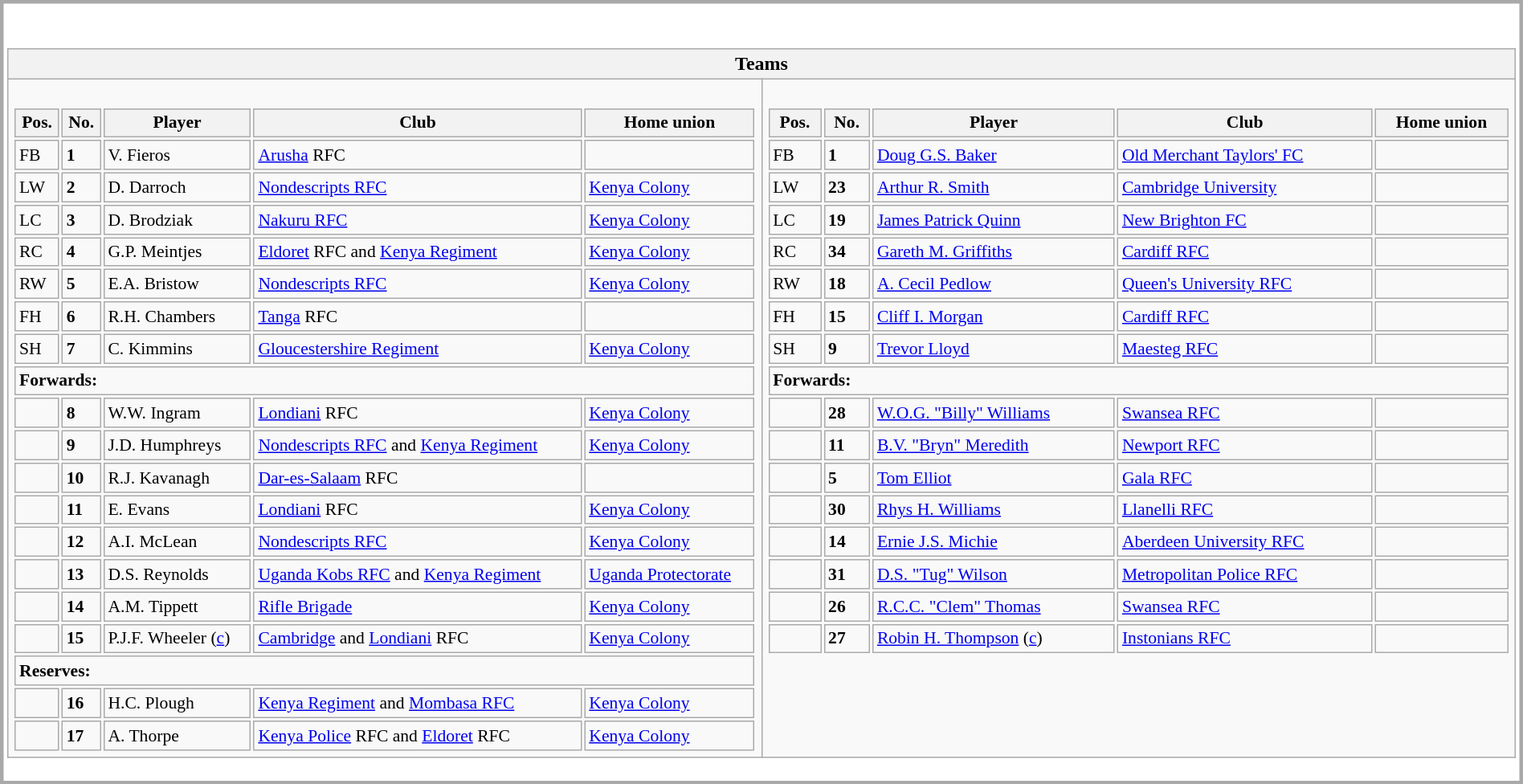<table style="border: 3px solid darkgrey;" width="100%">
<tr>
<td><br><table class="wikitable collapsible collapsed" width="100%">
<tr>
<th colspan=2>Teams</th>
</tr>
<tr>
<td valign="top" width="50%"><br><table width="100%" style="font-size:90%">
<tr>
<th>Pos.</th>
<th>No.</th>
<th>Player</th>
<th>Club</th>
<th>Home union</th>
</tr>
<tr>
<td>FB</td>
<td><strong>1</strong></td>
<td>V. Fieros</td>
<td><a href='#'>Arusha</a> RFC</td>
<td></td>
</tr>
<tr>
<td>LW</td>
<td><strong>2</strong></td>
<td>D. Darroch</td>
<td><a href='#'>Nondescripts RFC</a></td>
<td> <a href='#'>Kenya Colony</a></td>
</tr>
<tr>
<td>LC</td>
<td><strong>3</strong></td>
<td>D. Brodziak</td>
<td><a href='#'>Nakuru RFC</a></td>
<td> <a href='#'>Kenya Colony</a></td>
</tr>
<tr>
<td>RC</td>
<td><strong>4</strong></td>
<td>G.P. Meintjes</td>
<td><a href='#'>Eldoret</a> RFC and <a href='#'>Kenya Regiment</a></td>
<td> <a href='#'>Kenya Colony</a></td>
</tr>
<tr>
<td>RW</td>
<td><strong>5</strong></td>
<td>E.A. Bristow</td>
<td><a href='#'>Nondescripts RFC</a></td>
<td> <a href='#'>Kenya Colony</a></td>
</tr>
<tr>
<td>FH</td>
<td><strong>6</strong></td>
<td>R.H. Chambers</td>
<td><a href='#'>Tanga</a> RFC</td>
<td></td>
</tr>
<tr>
<td>SH</td>
<td><strong>7</strong></td>
<td>C. Kimmins</td>
<td><a href='#'>Gloucestershire Regiment</a></td>
<td> <a href='#'>Kenya Colony</a></td>
</tr>
<tr>
<td colspan=5><strong>Forwards:</strong></td>
</tr>
<tr>
<td></td>
<td><strong>8</strong></td>
<td>W.W. Ingram</td>
<td><a href='#'>Londiani</a> RFC</td>
<td> <a href='#'>Kenya Colony</a></td>
</tr>
<tr>
<td></td>
<td><strong>9</strong></td>
<td>J.D. Humphreys</td>
<td><a href='#'>Nondescripts RFC</a> and <a href='#'>Kenya Regiment</a></td>
<td> <a href='#'>Kenya Colony</a></td>
</tr>
<tr>
<td></td>
<td><strong>10</strong></td>
<td>R.J. Kavanagh</td>
<td><a href='#'>Dar-es-Salaam</a> RFC</td>
<td></td>
</tr>
<tr>
<td></td>
<td><strong>11</strong></td>
<td>E. Evans</td>
<td><a href='#'>Londiani</a> RFC</td>
<td> <a href='#'>Kenya Colony</a></td>
</tr>
<tr>
<td></td>
<td><strong>12</strong></td>
<td>A.I. McLean</td>
<td><a href='#'>Nondescripts RFC</a></td>
<td> <a href='#'>Kenya Colony</a></td>
</tr>
<tr>
<td></td>
<td><strong>13</strong></td>
<td>D.S. Reynolds</td>
<td><a href='#'>Uganda Kobs RFC</a> and <a href='#'>Kenya Regiment</a></td>
<td> <a href='#'>Uganda Protectorate</a></td>
</tr>
<tr>
<td></td>
<td><strong>14</strong></td>
<td>A.M. Tippett</td>
<td><a href='#'>Rifle Brigade</a></td>
<td> <a href='#'>Kenya Colony</a></td>
</tr>
<tr>
<td></td>
<td><strong>15</strong></td>
<td>P.J.F. Wheeler (<a href='#'>c</a>)</td>
<td><a href='#'>Cambridge</a> and <a href='#'>Londiani</a> RFC</td>
<td> <a href='#'>Kenya Colony</a></td>
</tr>
<tr>
<td colspan=5><strong>Reserves:</strong></td>
</tr>
<tr>
<td></td>
<td><strong>16</strong></td>
<td>H.C. Plough</td>
<td><a href='#'>Kenya Regiment</a> and <a href='#'>Mombasa RFC</a></td>
<td> <a href='#'>Kenya Colony</a></td>
</tr>
<tr>
<td></td>
<td><strong>17</strong></td>
<td>A. Thorpe</td>
<td><a href='#'>Kenya Police</a> RFC and <a href='#'>Eldoret</a> RFC</td>
<td> <a href='#'>Kenya Colony</a></td>
</tr>
</table>
</td>
<td valign="top" width="50%"><br><table border="0" width="100%" style="font-size:90%">
<tr>
<th>Pos.</th>
<th>No.</th>
<th>Player</th>
<th>Club</th>
<th>Home union</th>
</tr>
<tr>
<td>FB</td>
<td><strong>1</strong></td>
<td><a href='#'>Doug G.S. Baker</a></td>
<td><a href='#'>Old Merchant Taylors' FC</a></td>
<td></td>
</tr>
<tr>
<td>LW</td>
<td><strong>23</strong></td>
<td><a href='#'>Arthur R. Smith</a></td>
<td><a href='#'>Cambridge University</a></td>
<td></td>
</tr>
<tr>
<td>LC</td>
<td><strong>19</strong></td>
<td><a href='#'>James Patrick Quinn</a></td>
<td><a href='#'>New Brighton FC</a></td>
<td></td>
</tr>
<tr>
<td>RC</td>
<td><strong>34</strong></td>
<td><a href='#'>Gareth M. Griffiths</a></td>
<td><a href='#'>Cardiff RFC</a></td>
<td></td>
</tr>
<tr>
<td>RW</td>
<td><strong>18</strong></td>
<td><a href='#'>A. Cecil Pedlow</a></td>
<td><a href='#'>Queen's University RFC</a></td>
<td></td>
</tr>
<tr>
<td>FH</td>
<td><strong>15</strong></td>
<td><a href='#'>Cliff I. Morgan</a></td>
<td><a href='#'>Cardiff RFC</a></td>
<td></td>
</tr>
<tr>
<td>SH</td>
<td><strong>9</strong></td>
<td><a href='#'>Trevor Lloyd</a></td>
<td><a href='#'>Maesteg RFC</a></td>
<td></td>
</tr>
<tr>
<td colspan=5><strong>Forwards:</strong></td>
</tr>
<tr>
<td></td>
<td><strong>28</strong></td>
<td><a href='#'>W.O.G. "Billy" Williams</a></td>
<td><a href='#'>Swansea RFC</a></td>
<td></td>
</tr>
<tr>
<td></td>
<td><strong>11</strong></td>
<td><a href='#'>B.V. "Bryn" Meredith</a></td>
<td><a href='#'>Newport RFC</a></td>
<td></td>
</tr>
<tr>
<td></td>
<td><strong>5</strong></td>
<td><a href='#'>Tom Elliot</a></td>
<td><a href='#'>Gala RFC</a></td>
<td></td>
</tr>
<tr>
<td></td>
<td><strong>30</strong></td>
<td><a href='#'>Rhys H. Williams</a></td>
<td><a href='#'>Llanelli RFC</a></td>
<td></td>
</tr>
<tr>
<td></td>
<td><strong>14</strong></td>
<td><a href='#'>Ernie J.S. Michie</a></td>
<td><a href='#'>Aberdeen University RFC</a></td>
<td></td>
</tr>
<tr>
<td></td>
<td><strong>31</strong></td>
<td><a href='#'>D.S. "Tug" Wilson</a></td>
<td><a href='#'>Metropolitan Police RFC</a></td>
<td></td>
</tr>
<tr>
<td></td>
<td><strong>26</strong></td>
<td><a href='#'>R.C.C. "Clem" Thomas</a></td>
<td><a href='#'>Swansea RFC</a></td>
<td></td>
</tr>
<tr>
<td></td>
<td><strong>27</strong></td>
<td><a href='#'>Robin H. Thompson</a> (<a href='#'>c</a>)</td>
<td><a href='#'>Instonians RFC</a></td>
<td></td>
</tr>
<tr>
</tr>
</table>
</td>
</tr>
</table>
</td>
</tr>
</table>
